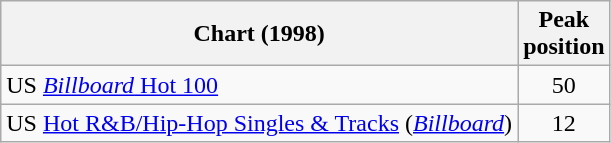<table Class = "wikitable sortable">
<tr>
<th>Chart (1998)</th>
<th>Peak<br>position</th>
</tr>
<tr>
<td>US <a href='#'><em>Billboard</em> Hot 100</a></td>
<td align=center>50</td>
</tr>
<tr>
<td>US <a href='#'>Hot R&B/Hip-Hop Singles & Tracks</a> (<em><a href='#'>Billboard</a></em>)</td>
<td align=center>12</td>
</tr>
</table>
